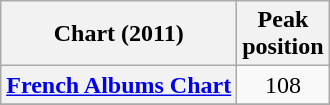<table class="wikitable sortable plainrowheaders" border="1">
<tr>
<th scope="col">Chart (2011)</th>
<th scope="col">Peak<br>position</th>
</tr>
<tr>
<th scope="row"><a href='#'>French Albums Chart</a></th>
<td align="center">108</td>
</tr>
<tr>
</tr>
</table>
